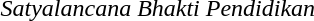<table>
<tr>
<td></td>
<td><em>Satyalancana Bhakti Pendidikan</em></td>
</tr>
</table>
